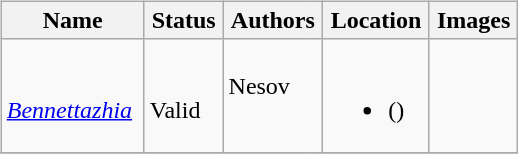<table border="0" style="background:transparent;" style="width: 100%;">
<tr>
<th width="90%"></th>
<th width="5%"></th>
<th width="5%"></th>
</tr>
<tr>
<td style="border:0px" valign="top"><br><table class="wikitable sortable" align="center" width="100%">
<tr>
<th>Name</th>
<th>Status</th>
<th colspan="2">Authors</th>
<th>Location</th>
<th>Images</th>
</tr>
<tr>
<td><br><em><a href='#'>Bennettazhia</a></em></td>
<td><br>Valid</td>
<td style="border-right:0px" valign="top"><br>Nesov</td>
<td style="border-left:0px" valign="top"></td>
<td><br><ul><li> ()</li></ul></td>
<td></td>
</tr>
<tr>
</tr>
</table>
</td>
<td style="border:0px" valign="top"></td>
<td style="border:0px" valign="top"><br><table border="0" style= height:"100%" align="right" style="background:transparent;">
<tr style="height:1px">
<td><br></td>
</tr>
<tr style="height:30px">
<td></td>
</tr>
</table>
</td>
</tr>
<tr>
</tr>
</table>
